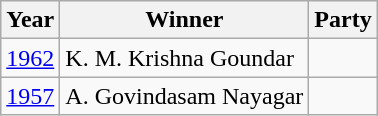<table class="wikitable sortable">
<tr>
<th>Year</th>
<th>Winner</th>
<th colspan="2">Party</th>
</tr>
<tr>
<td><a href='#'>1962</a></td>
<td>K. M. Krishna Goundar</td>
<td></td>
</tr>
<tr>
<td><a href='#'>1957</a></td>
<td>A. Govindasam Nayagar</td>
<td></td>
</tr>
</table>
